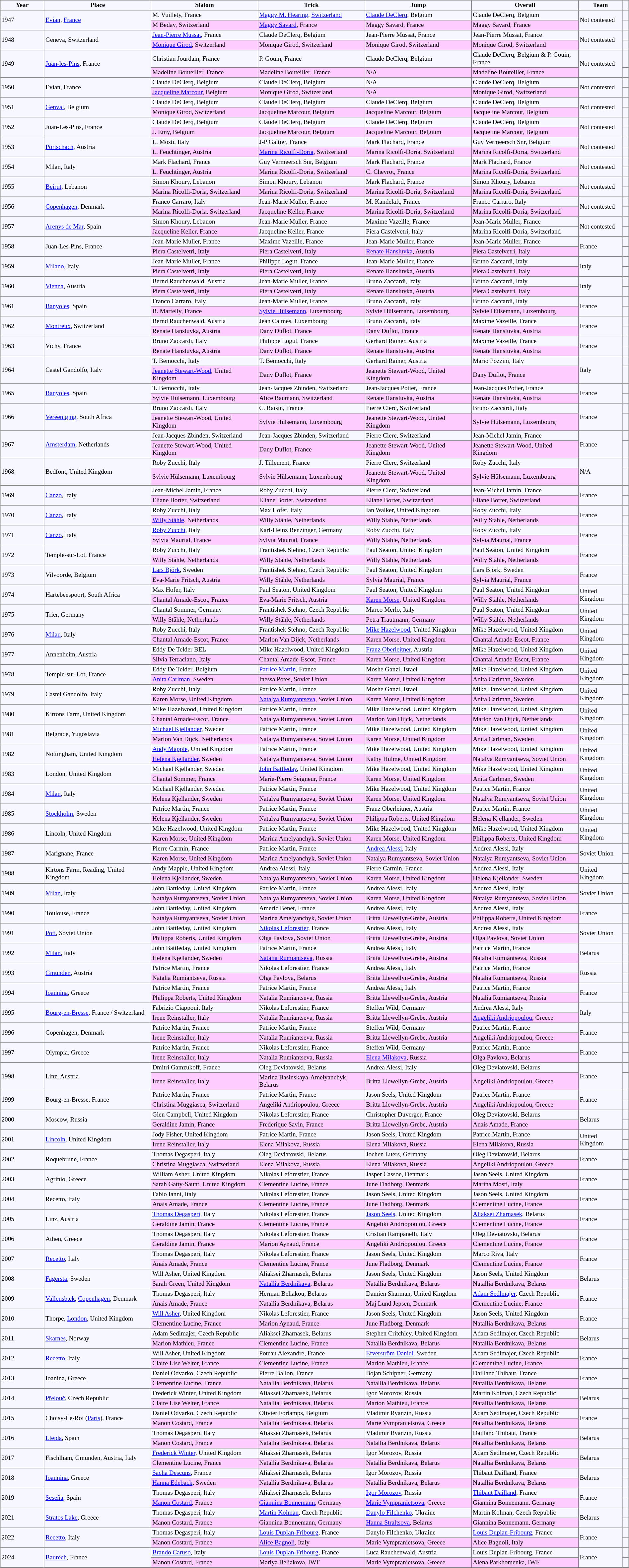<table bgcolor="#f7f8ff" cellpadding="2" cellspacing="0" border="1" style="font-size: 80%; border: gray solid 1px; border-collapse: collapse;">
<tr>
<th width="7%">Year</th>
<th width="17%">Place</th>
<th width="17%">Slalom</th>
<th width="17%">Trick</th>
<th width="17%">Jump</th>
<th width="17%">Overall</th>
<th width="7%">Team</th>
<th></th>
</tr>
<tr>
<td rowspan="2">1947</td>
<td rowspan="2"><a href='#'>Evian</a>, <a href='#'>France</a></td>
<td>M. Vuillety, France</td>
<td><a href='#'>Maggy M. Hearing</a>, <a href='#'>Switzerland</a></td>
<td><a href='#'>Claude DeClerq</a>, Belgium</td>
<td>Claude DeClerq, Belgium</td>
<td rowspan="2">Not contested</td>
<td></td>
</tr>
<tr>
<td bgcolor="#ffccff">M Beday, Switzerland</td>
<td bgcolor="#ffccff"><a href='#'>Maggy Savard</a>, France</td>
<td bgcolor="#ffccff">Maggy Savard, France</td>
<td bgcolor="#ffccff">Maggy Savard, France</td>
<td></td>
</tr>
<tr>
<td rowspan="2">1948</td>
<td rowspan="2">Geneva, Switzerland</td>
<td><a href='#'>Jean-Pierre Mussat</a>, France</td>
<td>Claude DeClerq, Belgium</td>
<td>Jean-Pierre Mussat, France</td>
<td>Jean-Pierre Mussat, France</td>
<td rowspan="2">Not contested</td>
<td></td>
</tr>
<tr>
<td bgcolor="#ffccff"><a href='#'>Monique Girod</a>, Switzerland</td>
<td bgcolor="#ffccff">Monique Girod, Switzerland</td>
<td bgcolor="#ffccff">Monique Girod, Switzerland</td>
<td bgcolor="#ffccff">Monique Girod, Switzerland</td>
<td></td>
</tr>
<tr>
<td rowspan="2">1949</td>
<td rowspan="2"><a href='#'>Juan-les-Pins</a>, France</td>
<td>Christian Jourdain, France</td>
<td>P. Gouin, France</td>
<td>Claude DeClerq, Belgium</td>
<td>Claude DeClerq, Belgium & P. Gouin, France</td>
<td rowspan="2">Not contested</td>
<td></td>
</tr>
<tr>
<td bgcolor="#ffccff">Madeline Bouteiller, France</td>
<td bgcolor="#ffccff">Madeline Bouteiller, France</td>
<td bgcolor="#ffccff">N/A</td>
<td bgcolor="#ffccff">Madeline Bouteiller, France</td>
<td></td>
</tr>
<tr>
<td rowspan="2">1950</td>
<td rowspan="2">Evian, France</td>
<td>Claude DeClerq, Belgium</td>
<td>Claude DeClerq, Belgium</td>
<td>N/A</td>
<td>Claude DeClerq, Belgium</td>
<td rowspan="2">Not contested</td>
<td></td>
</tr>
<tr>
<td bgcolor="#ffccff"><a href='#'>Jacqueline Marcour</a>, Belgium</td>
<td bgcolor="#ffccff">Monique Girod, Switzerland</td>
<td bgcolor="#ffccff">N/A</td>
<td bgcolor="#ffccff">Monique Girod, Switzerland</td>
<td></td>
</tr>
<tr>
<td rowspan="2">1951</td>
<td rowspan="2"><a href='#'>Genval</a>, Belgium</td>
<td>Claude DeClerq, Belgium</td>
<td>Claude DeClerq, Belgium</td>
<td>Claude DeClerq, Belgium</td>
<td>Claude DeClerq, Belgium</td>
<td rowspan="2">Not contested</td>
<td></td>
</tr>
<tr>
<td bgcolor="#ffccff">Monique Girod, Switzerland</td>
<td bgcolor="#ffccff">Jacqueline Marcour, Belgium</td>
<td bgcolor="#ffccff">Jacqueline Marcour, Belgium</td>
<td bgcolor="#ffccff">Jacqueline Marcour, Belgium</td>
<td></td>
</tr>
<tr>
<td rowspan="2">1952</td>
<td rowspan="2">Juan-Les-Pins, France</td>
<td>Claude DeClerq, Belgium</td>
<td>Claude DeClerq, Belgium</td>
<td>Claude DeClerq, Belgium</td>
<td>Claude DeClerq, Belgium</td>
<td rowspan="2">Not contested</td>
<td></td>
</tr>
<tr>
<td bgcolor="#ffccff">J. Emy, Belgium</td>
<td bgcolor="#ffccff">Jacqueline Marcour, Belgium</td>
<td bgcolor="#ffccff">Jacqueline Marcour, Belgium</td>
<td bgcolor="#ffccff">Jacqueline Marcour, Belgium</td>
<td></td>
</tr>
<tr>
<td rowspan="2">1953</td>
<td rowspan="2"><a href='#'>Pörtschach</a>, Austria</td>
<td>L. Mosti, Italy</td>
<td>J-P Galtier, France</td>
<td>Mark Flachard, France</td>
<td>Guy Vermeersch Snr, Belgium</td>
<td rowspan="2">Not contested</td>
<td></td>
</tr>
<tr>
<td bgcolor="#ffccff">L. Feuchtinger, Austria</td>
<td bgcolor="#ffccff"><a href='#'>Marina Ricolfi-Doria</a>, Switzerland</td>
<td bgcolor="#ffccff">Marina Ricolfi-Doria, Switzerland</td>
<td bgcolor="#ffccff">Marina Ricolfi-Doria, Switzerland</td>
<td></td>
</tr>
<tr>
<td rowspan="2">1954</td>
<td rowspan="2">Milan, Italy</td>
<td>Mark Flachard, France</td>
<td>Guy Vermeersch Snr, Belgium</td>
<td>Mark Flachard, France</td>
<td>Mark Flachard, France</td>
<td rowspan="2">Not contested</td>
<td></td>
</tr>
<tr>
<td bgcolor="#ffccff">L. Feuchtinger, Austria</td>
<td bgcolor="#ffccff">Marina Ricolfi-Doria, Switzerland</td>
<td bgcolor="#ffccff">C. Chevrot, France</td>
<td bgcolor="#ffccff">Marina Ricolfi-Doria, Switzerland</td>
<td></td>
</tr>
<tr>
<td rowspan="2">1955</td>
<td rowspan="2"><a href='#'>Beirut</a>, Lebanon</td>
<td>Simon Khoury, Lebanon</td>
<td>Simon Khoury, Lebanon</td>
<td>Mark Flachard, France</td>
<td>Simon Khoury, Lebanon</td>
<td rowspan="2">Not contested</td>
<td></td>
</tr>
<tr>
<td bgcolor="#ffccff">Marina Ricolfi-Doria, Switzerland</td>
<td bgcolor="#ffccff">Marina Ricolfi-Doria, Switzerland</td>
<td bgcolor="#ffccff">Marina Ricolfi-Doria, Switzerland</td>
<td bgcolor="#ffccff">Marina Ricolfi-Doria, Switzerland</td>
<td></td>
</tr>
<tr>
<td rowspan="2">1956</td>
<td rowspan="2"><a href='#'>Copenhagen</a>, Denmark</td>
<td>Franco Carraro, Italy</td>
<td>Jean-Marie Muller, France</td>
<td>M. Kandelaft, France</td>
<td>Franco Carraro, Italy</td>
<td rowspan="2">Not contested</td>
<td></td>
</tr>
<tr>
<td bgcolor="#ffccff">Marina Ricolfi-Doria, Switzerland</td>
<td bgcolor="#ffccff">Jacqueline Keller, France</td>
<td bgcolor="#ffccff">Marina Ricolfi-Doria, Switzerland</td>
<td bgcolor="#ffccff">Marina Ricolfi-Doria, Switzerland</td>
<td></td>
</tr>
<tr>
<td rowspan="2">1957</td>
<td rowspan="2"><a href='#'>Arenys de Mar</a>, Spain</td>
<td>Simon Khoury, Lebanon</td>
<td>Jean-Marie Muller, France</td>
<td>Maxime Vazeille, France</td>
<td>Jean-Marie Muller, France</td>
<td rowspan="2">Not contested</td>
<td></td>
</tr>
<tr>
<td bgcolor="#ffccff">Jacqueline Keller, France</td>
<td>Jacqueline Keller, France</td>
<td>Piera Castelvetri, Italy</td>
<td>Marina Ricolfi-Doria, Switzerland</td>
<td></td>
</tr>
<tr>
<td rowspan="2">1958</td>
<td rowspan="2">Juan-Les-Pins, France</td>
<td>Jean-Marie Muller, France</td>
<td>Maxime Vazeille, France</td>
<td>Jean-Marie Muller, France</td>
<td>Jean-Marie Muller, France</td>
<td rowspan="2">France</td>
<td></td>
</tr>
<tr>
<td bgcolor="#ffccff">Piera Castelvetri, Italy</td>
<td bgcolor="#ffccff">Piera Castelvetri, Italy</td>
<td bgcolor="#ffccff"><a href='#'>Renate Hansluvka</a>, Austria</td>
<td bgcolor="#ffccff">Piera Castelvetri, Italy</td>
<td></td>
</tr>
<tr>
<td rowspan="2">1959</td>
<td rowspan="2"><a href='#'>Milano</a>, Italy</td>
<td>Jean-Marie Muller, France</td>
<td>Philippe Logut, France</td>
<td>Jean-Marie Muller, France</td>
<td>Bruno Zaccardi, Italy</td>
<td rowspan="2">Italy</td>
<td></td>
</tr>
<tr>
<td bgcolor="#ffccff">Piera Castelvetri, Italy</td>
<td bgcolor="#ffccff">Piera Castelvetri, Italy</td>
<td bgcolor="#ffccff">Renate Hansluvka, Austria</td>
<td bgcolor="#ffccff">Piera Castelvetri, Italy</td>
<td></td>
</tr>
<tr>
<td rowspan="2">1960</td>
<td rowspan="2"><a href='#'>Vienna</a>, Austria</td>
<td>Bernd Rauchenwald, Austria</td>
<td>Jean-Marie Muller, France</td>
<td>Bruno Zaccardi, Italy</td>
<td>Bruno Zaccardi, Italy</td>
<td rowspan="2">Italy</td>
<td></td>
</tr>
<tr>
<td bgcolor="#ffccff">Piera Castelvetri, Italy</td>
<td bgcolor="#ffccff">Piera Castelvetri, Italy</td>
<td bgcolor="#ffccff">Renate Hansluvka, Austria</td>
<td bgcolor="#ffccff">Piera Castelvetri, Italy</td>
<td></td>
</tr>
<tr>
<td rowspan="2">1961</td>
<td rowspan="2"><a href='#'>Banyoles</a>, Spain</td>
<td>Franco Carraro, Italy</td>
<td>Jean-Marie Muller, France</td>
<td>Bruno Zaccardi, Italy</td>
<td>Bruno Zaccardi, Italy</td>
<td rowspan="2">France</td>
<td></td>
</tr>
<tr>
<td bgcolor="#ffccff">B. Martelly, France</td>
<td bgcolor="#ffccff"><a href='#'>Sylvie Hülsemann</a>, Luxembourg</td>
<td bgcolor="#ffccff">Sylvie Hülsemann, Luxembourg</td>
<td bgcolor="#ffccff">Sylvie Hülsemann, Luxembourg</td>
<td></td>
</tr>
<tr>
<td rowspan="2">1962</td>
<td rowspan="2"><a href='#'>Montreux</a>, Switzerland</td>
<td>Bernd Rauchenwald, Austria</td>
<td>Jean Calmes, Luxembourg</td>
<td>Bruno Zaccardi, Italy</td>
<td>Maxime Vazeille, France</td>
<td rowspan="2">France</td>
<td></td>
</tr>
<tr>
<td bgcolor="#ffccff">Renate Hansluvka, Austria</td>
<td bgcolor="#ffccff">Dany Duflot, France</td>
<td bgcolor="#ffccff">Dany Duflot, France</td>
<td bgcolor="#ffccff">Renate Hansluvka, Austria</td>
<td></td>
</tr>
<tr>
<td rowspan="2">1963</td>
<td rowspan="2">Vichy, France</td>
<td>Bruno Zaccardi, Italy</td>
<td>Philippe Logut, France</td>
<td>Gerhard Rainer, Austria</td>
<td>Maxime Vazeille, France</td>
<td rowspan="2">France</td>
<td></td>
</tr>
<tr>
<td bgcolor="#ffccff">Renate Hansluvka, Austria</td>
<td bgcolor="#ffccff">Dany Duflot, France</td>
<td bgcolor="#ffccff">Renate Hansluvka, Austria</td>
<td bgcolor="#ffccff">Renate Hansluvka, Austria</td>
<td></td>
</tr>
<tr>
<td rowspan="2">1964</td>
<td rowspan="2">Castel Gandolfo, Italy</td>
<td>T. Bemocchi, Italy</td>
<td>T. Bemocchi, Italy</td>
<td>Gerhard Rainer, Austria</td>
<td>Mario Pozzini, Italy</td>
<td rowspan="2">Italy</td>
<td></td>
</tr>
<tr>
<td bgcolor="#ffccff"><a href='#'>Jeanette Stewart-Wood</a>, United Kingdom</td>
<td bgcolor="#ffccff">Dany Duflot, France</td>
<td bgcolor="#ffccff">Jeanette Stewart-Wood, United Kingdom</td>
<td bgcolor="#ffccff">Dany Duflot, France</td>
<td></td>
</tr>
<tr>
<td rowspan="2">1965</td>
<td rowspan="2"><a href='#'>Banyoles</a>, Spain</td>
<td>T. Bemocchi, Italy</td>
<td>Jean-Jacques Zbinden, Switzerland</td>
<td>Jean-Jacques Potier, France</td>
<td>Jean-Jacques Potier, France</td>
<td rowspan="2">France</td>
<td></td>
</tr>
<tr>
<td bgcolor="#ffccff">Sylvie Hülsemann, Luxembourg</td>
<td bgcolor="#ffccff">Alice Baumann, Switzerland</td>
<td bgcolor="#ffccff">Renate Hansluvka, Austria</td>
<td bgcolor="#ffccff">Renate Hansluvka, Austria</td>
<td></td>
</tr>
<tr>
<td rowspan="2">1966</td>
<td rowspan="2"><a href='#'>Vereeniging</a>, South Africa</td>
<td>Bruno Zaccardi, Italy</td>
<td>C. Raisin, France</td>
<td>Pierre Clerc, Switzerland</td>
<td>Bruno Zaccardi, Italy</td>
<td rowspan="2">France</td>
<td></td>
</tr>
<tr>
<td bgcolor="#ffccff">Jeanette Stewart-Wood, United Kingdom</td>
<td bgcolor="#ffccff">Sylvie Hülsemann, Luxembourg</td>
<td bgcolor="#ffccff">Jeanette Stewart-Wood, United Kingdom</td>
<td bgcolor="#ffccff">Sylvie Hülsemann, Luxembourg</td>
<td></td>
</tr>
<tr>
<td rowspan="2">1967</td>
<td rowspan="2"><a href='#'>Amsterdam</a>, Netherlands</td>
<td>Jean-Jacques Zbinden, Switzerland</td>
<td>Jean-Jacques Zbinden, Switzerland</td>
<td>Pierre Clerc, Switzerland</td>
<td>Jean-Michel Jamin, France</td>
<td rowspan="2">France</td>
<td></td>
</tr>
<tr>
<td bgcolor="#ffccff">Jeanette Stewart-Wood, United Kingdom</td>
<td bgcolor="#ffccff">Dany Duflot, France</td>
<td bgcolor="#ffccff">Jeanette Stewart-Wood, United Kingdom</td>
<td bgcolor="#ffccff">Jeanette Stewart-Wood, United Kingdom</td>
<td></td>
</tr>
<tr>
<td rowspan="2">1968</td>
<td rowspan="2">Bedfont, United Kingdom</td>
<td>Roby Zucchi, Italy</td>
<td>J. Tillement, France</td>
<td>Pierre Clerc, Switzerland</td>
<td>Roby Zucchi, Italy</td>
<td rowspan="2">N/A</td>
<td></td>
</tr>
<tr>
<td bgcolor="#ffccff">Sylvie Hülsemann, Luxembourg</td>
<td bgcolor="#ffccff">Sylvie Hülsemann, Luxembourg</td>
<td bgcolor="#ffccff">Jeanette Stewart-Wood, United Kingdom</td>
<td bgcolor="#ffccff">Sylvie Hülsemann, Luxembourg</td>
<td></td>
</tr>
<tr>
<td rowspan="2">1969</td>
<td rowspan="2"><a href='#'>Canzo</a>, Italy</td>
<td>Jean-Michel Jamin, France</td>
<td>Roby Zucchi, Italy</td>
<td>Pierre Clerc, Switzerland</td>
<td>Jean-Michel Jamin, France</td>
<td rowspan="2">France</td>
<td></td>
</tr>
<tr>
<td bgcolor="#ffccff">Eliane Borter, Switzerland</td>
<td bgcolor="#ffccff">Eliane Borter, Switzerland</td>
<td bgcolor="#ffccff">Eliane Borter, Switzerland</td>
<td bgcolor="#ffccff">Eliane Borter, Switzerland</td>
<td></td>
</tr>
<tr>
<td rowspan="2">1970</td>
<td rowspan="2"><a href='#'>Canzo</a>, Italy</td>
<td>Roby Zucchi, Italy</td>
<td>Max Hofer, Italy</td>
<td>Ian Walker, United Kingdom</td>
<td>Roby Zucchi, Italy</td>
<td rowspan="2">France</td>
<td></td>
</tr>
<tr>
<td bgcolor="#ffccff"><a href='#'>Willy Stähle</a>, Netherlands</td>
<td bgcolor="#ffccff">Willy Stähle, Netherlands</td>
<td bgcolor="#ffccff">Willy Stähle, Netherlands</td>
<td bgcolor="#ffccff">Willy Stähle, Netherlands</td>
<td></td>
</tr>
<tr>
<td rowspan="2">1971</td>
<td rowspan="2"><a href='#'>Canzo</a>, Italy</td>
<td><a href='#'>Roby Zucchi</a>, Italy</td>
<td>Karl-Heinz Benzinger, Germany</td>
<td>Roby Zucchi, Italy</td>
<td>Roby Zucchi, Italy</td>
<td rowspan="2">France</td>
<td></td>
</tr>
<tr>
<td bgcolor="#ffccff">Sylvia Maurial, France</td>
<td bgcolor="#ffccff">Sylvia Maurial, France</td>
<td bgcolor="#ffccff">Willy Stähle, Netherlands</td>
<td bgcolor="#ffccff">Sylvia Maurial, France</td>
<td></td>
</tr>
<tr>
<td rowspan="2">1972</td>
<td rowspan="2">Temple-sur-Lot, France</td>
<td>Roby Zucchi, Italy</td>
<td>Frantishek Stehno, Czech Republic</td>
<td>Paul Seaton, United Kingdom</td>
<td>Paul Seaton, United Kingdom</td>
<td rowspan="2">France</td>
<td></td>
</tr>
<tr>
<td bgcolor="#ffccff">Willy Stähle, Netherlands</td>
<td bgcolor="#ffccff">Willy Stähle, Netherlands</td>
<td bgcolor="#ffccff">Willy Stähle, Netherlands</td>
<td bgcolor="#ffccff">Willy Stähle, Netherlands</td>
<td></td>
</tr>
<tr>
<td rowspan="2">1973</td>
<td rowspan="2">Vilvoorde, Belgium</td>
<td><a href='#'>Lars Björk</a>, Sweden</td>
<td>Frantishek Stehno, Czech Republic</td>
<td>Paul Seaton, United Kingdom</td>
<td>Lars Björk, Sweden</td>
<td rowspan="2">France</td>
<td></td>
</tr>
<tr>
<td bgcolor="#ffccff">Eva-Marie Fritsch, Austria</td>
<td bgcolor="#ffccff">Willy Stähle, Netherlands</td>
<td bgcolor="#ffccff">Sylvia Maurial, France</td>
<td bgcolor="#ffccff">Sylvia Maurial, France</td>
<td></td>
</tr>
<tr>
<td rowspan="2">1974</td>
<td rowspan="2">Hartebeespoort, South Africa</td>
<td>Max Hofer, Italy</td>
<td>Paul Seaton, United Kingdom</td>
<td>Paul Seaton, United Kingdom</td>
<td>Paul Seaton, United Kingdom</td>
<td rowspan="2">United Kingdom</td>
<td></td>
</tr>
<tr>
<td bgcolor="#ffccff">Chantal Amade-Escot, France</td>
<td bgcolor="#ffccff">Eva-Marie Fritsch, Austria</td>
<td bgcolor="#ffccff"><a href='#'>Karen Morse</a>, United Kingdom</td>
<td bgcolor="#ffccff">Willy Stähle, Netherlands</td>
<td></td>
</tr>
<tr>
<td rowspan="2">1975</td>
<td rowspan="2">Trier, Germany</td>
<td>Chantal Sommer, Germany</td>
<td>Frantishek Stehno, Czech Republic</td>
<td>Marco Merlo, Italy</td>
<td>Paul Seaton, United Kingdom</td>
<td rowspan="2">United Kingdom</td>
<td></td>
</tr>
<tr>
<td bgcolor="#ffccff">Willy Stähle, Netherlands</td>
<td bgcolor="#ffccff">Willy Stähle, Netherlands</td>
<td bgcolor="#ffccff">Petra Trautmann, Germany</td>
<td bgcolor="#ffccff">Willy Stähle, Netherlands</td>
<td></td>
</tr>
<tr>
<td rowspan="2">1976</td>
<td rowspan="2"><a href='#'>Milan</a>, Italy</td>
<td>Roby Zucchi, Italy</td>
<td>Frantishek Stehno, Czech Republic</td>
<td><a href='#'>Mike Hazelwood</a>, United Kingdom</td>
<td>Mike Hazelwood, United Kingdom</td>
<td rowspan="2">United Kingdom</td>
<td></td>
</tr>
<tr>
<td bgcolor="#ffccff">Chantal Amade-Escot, France</td>
<td bgcolor="#ffccff">Marlon Van Dijck, Netherlands</td>
<td bgcolor="#ffccff">Karen Morse, United Kingdom</td>
<td bgcolor="#ffccff">Chantal Amade-Escot, France</td>
<td></td>
</tr>
<tr>
<td rowspan="2">1977</td>
<td rowspan="2">Annenheim, Austria</td>
<td>Eddy De Telder BEL</td>
<td>Mike Hazelwood, United Kingdom</td>
<td><a href='#'>Franz Oberleitner</a>, Austria</td>
<td>Mike Hazelwood, United Kingdom</td>
<td rowspan="2">United Kingdom</td>
<td></td>
</tr>
<tr>
<td bgcolor="#ffccff">Silvia Terraciano, Italy</td>
<td bgcolor="#ffccff">Chantal Amade-Escot, France</td>
<td bgcolor="#ffccff">Karen Morse, United Kingdom</td>
<td bgcolor="#ffccff">Chantal Amade-Escot, France</td>
<td></td>
</tr>
<tr>
<td rowspan="2">1978</td>
<td rowspan="2">Temple-sur-Lot, France</td>
<td>Eddy De Telder, Belgium</td>
<td><a href='#'>Patrice Martin</a>, France</td>
<td>Moshe Ganzi, Israel</td>
<td>Mike Hazelwood, United Kingdom</td>
<td rowspan="2">United Kingdom</td>
<td></td>
</tr>
<tr>
<td bgcolor="#ffccff"><a href='#'>Anita Carlman</a>, Sweden</td>
<td bgcolor="#ffccff">Inessa Potes, Soviet Union</td>
<td bgcolor="#ffccff">Karen Morse, United Kingdom</td>
<td bgcolor="#ffccff">Anita Carlman, Sweden</td>
<td></td>
</tr>
<tr>
<td rowspan="2">1979</td>
<td rowspan="2">Castel Gandolfo, Italy</td>
<td>Roby Zucchi, Italy</td>
<td>Patrice Martin, France</td>
<td>Moshe Ganzi, Israel</td>
<td>Mike Hazelwood, United Kingdom</td>
<td rowspan="2">United Kingdom</td>
<td></td>
</tr>
<tr>
<td bgcolor="#ffccff">Karen Morse, United Kingdom</td>
<td bgcolor="#ffccff"><a href='#'>Natalya Rumyantseva</a>, Soviet Union</td>
<td bgcolor="#ffccff">Karen Morse, United Kingdom</td>
<td bgcolor="#ffccff">Anita Carlman, Sweden</td>
<td></td>
</tr>
<tr>
<td rowspan="2">1980</td>
<td rowspan="2">Kirtons Farm, United Kingdom</td>
<td>Mike Hazelwood, United Kingdom</td>
<td>Patrice Martin, France</td>
<td>Mike Hazelwood, United Kingdom</td>
<td>Mike Hazelwood, United Kingdom</td>
<td rowspan="2">United Kingdom</td>
<td></td>
</tr>
<tr>
<td bgcolor="#ffccff">Chantal Amade-Escot, France</td>
<td bgcolor="#ffccff">Natalya Rumyantseva, Soviet Union</td>
<td bgcolor="#ffccff">Marlon Van Dijck, Netherlands</td>
<td bgcolor="#ffccff">Marlon Van Dijck, Netherlands</td>
<td></td>
</tr>
<tr>
<td rowspan="2">1981</td>
<td rowspan="2">Belgrade, Yugoslavia</td>
<td><a href='#'>Michael Kjellander</a>, Sweden</td>
<td>Patrice Martin, France</td>
<td>Mike Hazelwood, United Kingdom</td>
<td>Mike Hazelwood, United Kingdom</td>
<td rowspan="2">United Kingdom</td>
<td></td>
</tr>
<tr>
<td bgcolor="#ffccff">Marlon Van Dijck, Netherlands</td>
<td bgcolor="#ffccff">Natalya Rumyantseva, Soviet Union</td>
<td bgcolor="#ffccff">Karen Morse, United Kingdom</td>
<td bgcolor="#ffccff">Anita Carlman, Sweden</td>
<td></td>
</tr>
<tr>
<td rowspan="2">1982</td>
<td rowspan="2">Nottingham, United Kingdom</td>
<td><a href='#'>Andy Mapple</a>, United Kingdom</td>
<td>Patrice Martin, France</td>
<td>Mike Hazelwood, United Kingdom</td>
<td>Mike Hazelwood, United Kingdom</td>
<td rowspan="2">United Kingdom</td>
<td></td>
</tr>
<tr>
<td bgcolor="#ffccff"><a href='#'>Helena Kjellander</a>, Sweden</td>
<td bgcolor="#ffccff">Natalya Rumyantseva, Soviet Union</td>
<td bgcolor="#ffccff">Kathy Hulme, United Kingdom</td>
<td bgcolor="#ffccff">Natalya Rumyantseva, Soviet Union</td>
<td></td>
</tr>
<tr>
<td rowspan="2">1983</td>
<td rowspan="2">London, United Kingdom</td>
<td>Michael Kjellander, Sweden</td>
<td><a href='#'>John Battleday</a>, United Kingdom</td>
<td>Mike Hazelwood, United Kingdom</td>
<td>Mike Hazelwood, United Kingdom</td>
<td rowspan="2">United Kingdom</td>
<td></td>
</tr>
<tr>
<td bgcolor="#ffccff">Chantal Sommer, France</td>
<td bgcolor="#ffccff">Marie-Pierre Seigneur, France</td>
<td bgcolor="#ffccff">Karen Morse, United Kingdom</td>
<td bgcolor="#ffccff">Anita Carlman, Sweden</td>
<td></td>
</tr>
<tr>
<td rowspan="2">1984</td>
<td rowspan="2"><a href='#'>Milan</a>, Italy</td>
<td>Michael Kjellander, Sweden</td>
<td>Patrice Martin, France</td>
<td>Mike Hazelwood, United Kingdom</td>
<td>Patrice Martin, France</td>
<td rowspan="2">United Kingdom</td>
<td></td>
</tr>
<tr>
<td bgcolor="#ffccff">Helena Kjellander, Sweden</td>
<td bgcolor="#ffccff">Natalya Rumyantseva, Soviet Union</td>
<td bgcolor="#ffccff">Karen Morse, United Kingdom</td>
<td bgcolor="#ffccff">Natalya Rumyantseva, Soviet Union</td>
<td></td>
</tr>
<tr>
<td rowspan="2">1985</td>
<td rowspan="2"><a href='#'>Stockholm</a>, Sweden</td>
<td>Patrice Martin, France</td>
<td>Patrice Martin, France</td>
<td>Franz Oberleitner, Austria</td>
<td>Patrice Martin, France</td>
<td rowspan="2">United Kingdom</td>
<td></td>
</tr>
<tr>
<td bgcolor="#ffccff">Helena Kjellander, Sweden</td>
<td bgcolor="#ffccff">Natalya Rumyantseva, Soviet Union</td>
<td bgcolor="#ffccff">Philippa Roberts, United Kingdom</td>
<td bgcolor="#ffccff">Helena Kjellander, Sweden</td>
<td></td>
</tr>
<tr>
<td rowspan="2">1986</td>
<td rowspan="2">Lincoln, United Kingdom</td>
<td>Mike Hazelwood, United Kingdom</td>
<td>Patrice Martin, France</td>
<td>Mike Hazelwood, United Kingdom</td>
<td>Mike Hazelwood, United Kingdom</td>
<td rowspan="2">United Kingdom</td>
<td></td>
</tr>
<tr>
<td bgcolor="#ffccff">Karen Morse, United Kingdom</td>
<td bgcolor="#ffccff">Marina Amelyanchyk, Soviet Union</td>
<td bgcolor="#ffccff">Karen Morse, United Kingdom</td>
<td bgcolor="#ffccff">Philippa Roberts, United Kingdom</td>
<td></td>
</tr>
<tr>
<td rowspan="2">1987</td>
<td rowspan="2">Marignane, France</td>
<td>Pierre Carmin, France</td>
<td>Patrice Martin, France</td>
<td><a href='#'>Andrea Alessi</a>, Italy</td>
<td>Andrea Alessi, Italy</td>
<td rowspan="2">Soviet Union</td>
<td></td>
</tr>
<tr>
<td bgcolor="#ffccff">Karen Morse, United Kingdom</td>
<td bgcolor="#ffccff">Marina Amelyanchyk, Soviet Union</td>
<td bgcolor="#ffccff">Natalya Rumyantseva, Soviet Union</td>
<td bgcolor="#ffccff">Natalya Rumyantseva, Soviet Union</td>
<td></td>
</tr>
<tr>
<td rowspan="2">1988</td>
<td rowspan="2">Kirtons Farm, Reading, United Kingdom</td>
<td>Andy Mapple, United Kingdom</td>
<td>Andrea Alessi, Italy</td>
<td>Pierre Carmin, France</td>
<td>Andrea Alessi, Italy</td>
<td rowspan="2">United Kingdom</td>
<td></td>
</tr>
<tr>
<td bgcolor="#ffccff">Helena Kjellander, Sweden</td>
<td bgcolor="#ffccff">Natalya Rumyantseva, Soviet Union</td>
<td bgcolor="#ffccff">Karen Morse, United Kingdom</td>
<td bgcolor="#ffccff">Helena Kjellander, Sweden</td>
<td></td>
</tr>
<tr>
<td rowspan="2">1989</td>
<td rowspan="2"><a href='#'>Milan</a>, Italy</td>
<td>John Battleday, United Kingdom</td>
<td>Patrice Martin, France</td>
<td>Andrea Alessi, Italy</td>
<td>Andrea Alessi, Italy</td>
<td rowspan="2">Soviet Union</td>
<td></td>
</tr>
<tr>
<td bgcolor="#ffccff">Natalya Rumyantseva, Soviet Union</td>
<td bgcolor="#ffccff">Natalya Rumyantseva, Soviet Union</td>
<td bgcolor="#ffccff">Karen Morse, United Kingdom</td>
<td bgcolor="#ffccff">Natalya Rumyantseva, Soviet Union</td>
<td></td>
</tr>
<tr>
<td rowspan="2">1990</td>
<td rowspan="2">Toulouse, France</td>
<td>John Battleday, United Kingdom</td>
<td>Americ Benet, France</td>
<td>Andrea Alessi, Italy</td>
<td>Andrea Alessi, Italy</td>
<td rowspan="2">France</td>
<td></td>
</tr>
<tr>
<td bgcolor="#ffccff">Natalya Rumyantseva, Soviet Union</td>
<td bgcolor="#ffccff">Marina Amelyanchyk, Soviet Union</td>
<td bgcolor="#ffccff">Britta Llewellyn-Grebe, Austria</td>
<td bgcolor="#ffccff">Philippa Roberts, United Kingdom</td>
<td></td>
</tr>
<tr>
<td rowspan="2">1991</td>
<td rowspan="2"><a href='#'>Poti</a>, Soviet Union</td>
<td>John Battleday, United Kingdom</td>
<td><a href='#'>Nikolas Leforestier</a>, France</td>
<td>Andrea Alessi, Italy</td>
<td>Andrea Alessi, Italy</td>
<td rowspan="2">Soviet Union</td>
<td></td>
</tr>
<tr>
<td bgcolor="#ffccff">Philippa Roberts, United Kingdom</td>
<td bgcolor="#ffccff">Olga Pavlova, Soviet Union</td>
<td bgcolor="#ffccff">Britta Llewellyn-Grebe, Austria</td>
<td bgcolor="#ffccff">Olga Pavlova, Soviet Union</td>
<td></td>
</tr>
<tr>
<td rowspan="2">1992</td>
<td rowspan="2"><a href='#'>Milan</a>, Italy</td>
<td>John Battleday, United Kingdom</td>
<td>Patrice Martin, France</td>
<td>Andrea Alessi, Italy</td>
<td>Patrice Martin, France</td>
<td rowspan="2">Belarus</td>
<td></td>
</tr>
<tr>
<td bgcolor="#ffccff">Helena Kjellander, Sweden</td>
<td bgcolor="#ffccff"><a href='#'>Natalia Rumiantseva</a>, Russia</td>
<td bgcolor="#ffccff">Britta Llewellyn-Grebe, Austria</td>
<td bgcolor="#ffccff">Natalia Rumiantseva, Russia</td>
<td></td>
</tr>
<tr>
<td rowspan="2">1993</td>
<td rowspan="2"><a href='#'>Gmunden</a>, Austria</td>
<td>Patrice Martin, France</td>
<td>Nikolas Leforestier, France</td>
<td>Andrea Alessi, Italy</td>
<td>Patrice Martin, France</td>
<td rowspan="2">Russia</td>
<td></td>
</tr>
<tr>
<td bgcolor="#ffccff">Natalia Rumiantseva, Russia</td>
<td bgcolor="#ffccff">Olga Pavlova, Belarus</td>
<td bgcolor="#ffccff">Britta Llewellyn-Grebe, Austria</td>
<td bgcolor="#ffccff">Natalia Rumiantseva, Russia</td>
<td></td>
</tr>
<tr>
<td rowspan="2">1994</td>
<td rowspan="2"><a href='#'>Ioannina</a>, Greece</td>
<td>Patrice Martin, France</td>
<td>Patrice Martin, France</td>
<td>Andrea Alessi, Italy</td>
<td>Patrice Martin, France</td>
<td rowspan="2">France</td>
<td></td>
</tr>
<tr>
<td bgcolor="#ffccff">Philippa Roberts, United Kingdom</td>
<td bgcolor="#ffccff">Natalia Rumiantseva, Russia</td>
<td bgcolor="#ffccff">Britta Llewellyn-Grebe, Austria</td>
<td bgcolor="#ffccff">Natalia Rumiantseva, Russia</td>
<td></td>
</tr>
<tr>
<td rowspan="2">1995</td>
<td rowspan="2"><a href='#'>Bourg-en-Bresse</a>, France / Switzerland</td>
<td>Fabrizio Ciapponi, Italy</td>
<td>Nikolas Leforestier, France</td>
<td>Steffen Wild, Germany</td>
<td>Andrea Alessi, Italy</td>
<td rowspan="2">Italy</td>
<td></td>
</tr>
<tr>
<td bgcolor="#ffccff">Irene Reinstaller, Italy</td>
<td bgcolor="#ffccff">Natalia Rumiantseva, Russia</td>
<td bgcolor="#ffccff">Britta Llewellyn-Grebe, Austria</td>
<td bgcolor="#ffccff"><a href='#'>Angeliki Andriopoulou</a>, Greece</td>
<td></td>
</tr>
<tr>
<td rowspan="2">1996</td>
<td rowspan="2">Copenhagen, Denmark</td>
<td>Patrice Martin, France</td>
<td>Patrice Martin, France</td>
<td>Steffen Wild, Germany</td>
<td>Patrice Martin, France</td>
<td rowspan="2">France</td>
<td></td>
</tr>
<tr>
<td bgcolor="#ffccff">Irene Reinstaller, Italy</td>
<td bgcolor="#ffccff">Natalia Rumiantseva, Russia</td>
<td bgcolor="#ffccff">Britta Llewellyn-Grebe, Austria</td>
<td bgcolor="#ffccff">Angeliki Andriopoulou, Greece</td>
<td></td>
</tr>
<tr>
<td rowspan="2">1997</td>
<td rowspan="2">Olympia, Greece</td>
<td>Patrice Martin, France</td>
<td>Nikolas Leforestier, France</td>
<td>Steffen Wild, Germany</td>
<td>Patrice Martin, France</td>
<td rowspan="2">France</td>
<td></td>
</tr>
<tr>
<td bgcolor="#ffccff">Irene Reinstaller, Italy</td>
<td bgcolor="#ffccff">Natalia Rumiantseva, Russia</td>
<td bgcolor="#ffccff"><a href='#'>Elena Milakova</a>, Russia</td>
<td bgcolor="#ffccff">Olga Pavlova, Belarus</td>
<td></td>
</tr>
<tr>
<td rowspan="2">1998</td>
<td rowspan="2">Linz, Austria</td>
<td>Dmitri Gamzukoff, France</td>
<td>Oleg Deviatovski, Belarus</td>
<td>Andrea Alessi, Italy</td>
<td>Oleg Deviatovski, Belarus</td>
<td rowspan="2">France</td>
<td></td>
</tr>
<tr>
<td bgcolor="#ffccff">Irene Reinstaller, Italy</td>
<td bgcolor="#ffccff">Marina Basinskaya-Amelyanchyk, Belarus</td>
<td bgcolor="#ffccff">Britta Llewellyn-Grebe, Austria</td>
<td bgcolor="#ffccff">Angeliki Andriopoulou, Greece</td>
<td></td>
</tr>
<tr>
<td rowspan="2">1999</td>
<td rowspan="2">Bourg-en-Bresse, France</td>
<td>Patrice Martin, France</td>
<td>Patrice Martin, France</td>
<td>Jason Seels, United Kingdom</td>
<td>Patrice Martin, France</td>
<td rowspan="2">France</td>
<td></td>
</tr>
<tr>
<td bgcolor="#ffccff">Christina Muggiasca, Switzerland</td>
<td bgcolor="#ffccff">Angeliki Andriopoulou, Greece</td>
<td bgcolor="#ffccff">Britta Llewellyn-Grebe, Austria</td>
<td bgcolor="#ffccff">Angeliki Andriopoulou, Greece</td>
<td></td>
</tr>
<tr>
<td rowspan="2">2000</td>
<td rowspan="2">Moscow, Russia</td>
<td>Glen Campbell, United Kingdom</td>
<td>Nikolas Leforestier, France</td>
<td>Christopher Duverger, France</td>
<td>Oleg Deviatovski, Belarus</td>
<td rowspan="2">Belarus</td>
<td></td>
</tr>
<tr>
<td bgcolor="#ffccff">Geraldine Jamin, France</td>
<td bgcolor="#ffccff">Frederique Savin, France</td>
<td bgcolor="#ffccff">Britta Llewellyn-Grebe, Austria</td>
<td bgcolor="#ffccff">Anais Amade, France</td>
<td></td>
</tr>
<tr>
<td rowspan="2">2001</td>
<td rowspan="2"><a href='#'>Lincoln</a>, United Kingdom</td>
<td>Jody Fisher, United Kingdom</td>
<td>Patrice Martin, France</td>
<td>Jason Seels, United Kingdom</td>
<td>Patrice Martin, France</td>
<td rowspan="2">United Kingdom</td>
<td></td>
</tr>
<tr>
<td bgcolor="#ffccff">Irene Reinstaller, Italy</td>
<td bgcolor="#ffccff">Elena Milakova, Russia</td>
<td bgcolor="#ffccff">Elena Milakova, Russia</td>
<td bgcolor="#ffccff">Elena Milakova, Russia</td>
<td></td>
</tr>
<tr>
<td rowspan="2">2002</td>
<td rowspan="2">Roquebrune, France</td>
<td>Thomas Degasperi, Italy</td>
<td>Oleg Deviatovski, Belarus</td>
<td>Jochen Luers, Germany</td>
<td>Oleg Deviatovski, Belarus</td>
<td rowspan="2">France</td>
<td></td>
</tr>
<tr>
<td bgcolor="#ffccff">Christina Muggiasca, Switzerland</td>
<td bgcolor="#ffccff">Elena Milakova, Russia</td>
<td bgcolor="#ffccff">Elena Milakova, Russia</td>
<td bgcolor="#ffccff">Angeliki Andriopoulou, Greece</td>
<td></td>
</tr>
<tr>
<td rowspan="2">2003</td>
<td rowspan="2">Agrinio, Greece</td>
<td>William Asher, United Kingdom</td>
<td>Nikolas Leforestier, France</td>
<td>Jasper Cassoe, Denmark</td>
<td>Jason Seels, United Kingdom</td>
<td rowspan="2">France</td>
<td></td>
</tr>
<tr>
<td bgcolor="#ffccff">Sarah Gatty-Saunt, United Kingdom</td>
<td bgcolor="#ffccff">Clementine Lucine, France</td>
<td bgcolor="#ffccff">June Fladborg, Denmark</td>
<td bgcolor="#ffccff">Marina Mosti, Italy</td>
<td></td>
</tr>
<tr>
<td rowspan="2">2004</td>
<td rowspan="2">Recetto, Italy</td>
<td>Fabio Ianni, Italy</td>
<td>Nikolas Leforestier, France</td>
<td>Jason Seels, United Kingdom</td>
<td>Jason Seels, United Kingdom</td>
<td rowspan="2">France</td>
<td></td>
</tr>
<tr>
<td bgcolor="#ffccff">Anais Amade, France</td>
<td bgcolor="#ffccff">Clementine Lucine, France</td>
<td bgcolor="#ffccff">June Fladborg, Denmark</td>
<td bgcolor="#ffccff">Clementine Lucine, France</td>
<td></td>
</tr>
<tr>
<td rowspan="2">2005</td>
<td rowspan="2">Linz, Austria</td>
<td><a href='#'>Thomas Degasperi</a>, Italy</td>
<td>Nikolas Leforestier, France</td>
<td><a href='#'>Jason Seels</a>, United Kingdom</td>
<td><a href='#'>Aliaksei Zharnasek</a>, Belarus</td>
<td rowspan="2">France</td>
<td></td>
</tr>
<tr>
<td bgcolor="#ffccff">Geraldine Jamin, France</td>
<td bgcolor="#ffccff">Clementine Lucine, France</td>
<td bgcolor="#ffccff">Angeliki Andriopoulou, Greece</td>
<td bgcolor="#ffccff">Clementine Lucine, France</td>
<td></td>
</tr>
<tr>
<td rowspan="2">2006</td>
<td rowspan="2">Athen, Greece</td>
<td>Thomas Degasperi, Italy</td>
<td>Nikolas Leforestier, France</td>
<td>Cristian Rampanelli, Italy</td>
<td>Oleg Deviatovski, Belarus</td>
<td rowspan="2">France</td>
<td></td>
</tr>
<tr>
<td bgcolor="#ffccff">Geraldine Jamin, France</td>
<td bgcolor="#ffccff">Marion Aynaud, France</td>
<td bgcolor="#ffccff">Angeliki Andriopoulou, Greece</td>
<td bgcolor="#ffccff">Clementine Lucine, France</td>
<td></td>
</tr>
<tr>
<td rowspan="2">2007</td>
<td rowspan="2"><a href='#'>Recetto</a>, Italy</td>
<td>Thomas Degasperi, Italy</td>
<td>Nikolas Leforestier, France</td>
<td>Jason Seels, United Kingdom</td>
<td>Marco Riva, Italy</td>
<td rowspan="2">France</td>
<td></td>
</tr>
<tr>
<td bgcolor="#ffccff">Anais Amade, France</td>
<td bgcolor="#ffccff">Clementine Lucine, France</td>
<td bgcolor="#ffccff">June Fladborg, Denmark</td>
<td bgcolor="#ffccff">Clementine Lucine, France</td>
<td></td>
</tr>
<tr>
<td rowspan="2">2008</td>
<td rowspan="2"><a href='#'>Fagersta</a>, Sweden</td>
<td>Will Asher, United Kingdom</td>
<td>Aliaksei Zharnasek, Belarus</td>
<td>Jason Seels, United Kingdom</td>
<td>Jason Seels, United Kingdom</td>
<td rowspan="2">Belarus</td>
<td></td>
</tr>
<tr>
<td bgcolor="#ffccff">Sarah Green, United Kingdom</td>
<td bgcolor="#ffccff"><a href='#'>Natallia Berdnikava</a>, Belarus</td>
<td bgcolor="#ffccff">Natallia Berdnikava, Belarus</td>
<td bgcolor="#ffccff">Natallia Berdnikava, Belarus</td>
<td></td>
</tr>
<tr>
<td rowspan="2">2009</td>
<td rowspan="2"><a href='#'>Vallensbæk</a>, <a href='#'>Copenhagen</a>, Denmark</td>
<td>Thomas Degasperi, Italy</td>
<td>Herman Beliakou, Belarus</td>
<td>Damien Sharman, United Kingdom</td>
<td><a href='#'>Adam Sedlmajer</a>, Czech Republic</td>
<td rowspan="2">France</td>
<td></td>
</tr>
<tr>
<td bgcolor="#ffccff">Anais Amade, France</td>
<td bgcolor="#ffccff">Natallia Berdnikava, Belarus</td>
<td bgcolor="#ffccff">Maj Lund Jepsen, Denmark</td>
<td bgcolor="#ffccff">Clementine Lucine, France</td>
<td></td>
</tr>
<tr>
<td rowspan="2">2010</td>
<td rowspan="2">Thorpe, <a href='#'>London</a>, United Kingdom</td>
<td><a href='#'>Will Asher</a>, United Kingdom</td>
<td>Nikolas Leforestier, France</td>
<td>Jason Seels, United Kingdom</td>
<td>Jason Seels, United Kingdom</td>
<td rowspan="2">France</td>
<td></td>
</tr>
<tr>
<td bgcolor="#ffccff">Clementine Lucine, France</td>
<td bgcolor="#ffccff">Marion Aynaud, France</td>
<td bgcolor="#ffccff">June Fladborg, Denmark</td>
<td bgcolor="#ffccff">Natallia Berdnikava, Belarus</td>
<td></td>
</tr>
<tr>
<td rowspan="2">2011</td>
<td rowspan="2"><a href='#'>Skarnes</a>, Norway</td>
<td>Adam Sedlmajer, Czech Republic</td>
<td>Aliaksei Zharnasek, Belarus</td>
<td>Stephen Critchley, United Kingdom</td>
<td>Adam Sedlmajer, Czech Republic</td>
<td rowspan="2">Belarus</td>
<td></td>
</tr>
<tr>
<td bgcolor="#ffccff">Marion Mathieu, France</td>
<td bgcolor="#ffccff">Clementine Lucine, France</td>
<td bgcolor="#ffccff">Natallia Berdnikava, Belarus</td>
<td bgcolor="#ffccff">Natallia Berdnikava, Belarus</td>
<td></td>
</tr>
<tr>
<td rowspan="2">2012</td>
<td rowspan="2"><a href='#'>Recetto</a>, Italy</td>
<td>Will Asher, United Kingdom</td>
<td>Poteau Alexandre, France</td>
<td><a href='#'>Efverström Daniel</a>, Sweden</td>
<td>Adam Sedlmajer, Czech Republic</td>
<td rowspan="2">France</td>
<td></td>
</tr>
<tr>
<td bgcolor="#ffccff">Claire Lise Welter, France</td>
<td bgcolor="#ffccff">Clementine Lucine, France</td>
<td bgcolor="#ffccff">Marion Mathieu, France</td>
<td bgcolor="#ffccff">Clementine Lucine, France</td>
<td></td>
</tr>
<tr>
<td rowspan="2">2013</td>
<td rowspan="2">Ioanina, Greece</td>
<td>Daniel Odvarko, Czech Republic</td>
<td>Pierre Ballon, France</td>
<td>Bojan Schipner, Germany</td>
<td>Dailland Thibaut, France</td>
<td rowspan="2">France</td>
<td></td>
</tr>
<tr>
<td bgcolor="#ffccff">Clementine Lucine, France</td>
<td bgcolor="#ffccff">Natallia Berdnikava, Belarus</td>
<td bgcolor="#ffccff">Natallia Berdnikava, Belarus</td>
<td bgcolor="#ffccff">Natallia Berdnikava, Belarus</td>
<td></td>
</tr>
<tr>
<td rowspan="2">2014</td>
<td rowspan="2"><a href='#'>Přelouč</a>, Czech Republic</td>
<td>Frederick Winter, United Kingdom</td>
<td>Aliaksei Zharnasek, Belarus</td>
<td>Igor Morozov, Russia</td>
<td>Martin Kolman, Czech Republic</td>
<td rowspan="2">Belarus</td>
<td></td>
</tr>
<tr>
<td bgcolor="#ffccff">Claire Lise Welter, France</td>
<td bgcolor="#ffccff">Natallia Berdnikava, Belarus</td>
<td bgcolor="#ffccff">Marion Mathieu, France</td>
<td bgcolor="#ffccff">Natallia Berdnikava, Belarus</td>
<td></td>
</tr>
<tr>
<td rowspan="2">2015</td>
<td rowspan="2">Choisy-Le-Roi (<a href='#'>Paris</a>), France</td>
<td>Daniel Odvarko, Czech Republic</td>
<td>Olivier Fortamps, Belgium</td>
<td>Vladimir Ryanzin, Russia</td>
<td>Adam Sedlmajer, Czech Republic</td>
<td rowspan="2">France</td>
<td></td>
</tr>
<tr>
<td bgcolor="#ffccff">Manon Costard, France</td>
<td bgcolor="#ffccff">Natallia Berdnikava, Belarus</td>
<td bgcolor="#ffccff">Marie Vympranietsova, Greece</td>
<td bgcolor="#ffccff">Natallia Berdnikava, Belarus</td>
<td></td>
</tr>
<tr>
<td rowspan="2">2016</td>
<td rowspan="2"><a href='#'>Lleida</a>, Spain</td>
<td>Thomas Degasperi, Italy</td>
<td>Aliaksei Zharnasek, Belarus</td>
<td>Vladimir Ryanzin, Russia</td>
<td>Dailland Thibaut, France</td>
<td rowspan="2">Belarus</td>
<td></td>
</tr>
<tr>
<td bgcolor="#ffccff">Manon Costard, France</td>
<td bgcolor="#ffccff">Natallia Berdnikava, Belarus</td>
<td bgcolor="#ffccff">Natallia Berdnikava, Belarus</td>
<td bgcolor="#ffccff">Natallia Berdnikava, Belarus</td>
<td></td>
</tr>
<tr>
<td rowspan="2">2017</td>
<td rowspan="2">Fischlham, Gmunden, Austria, Italy</td>
<td><a href='#'>Frederick Winter</a>, United Kingdom</td>
<td>Aliaksei Zharnasek, Belarus</td>
<td>Igor Morozov, Russia</td>
<td>Adam Sedlmajer, Czech Republic</td>
<td rowspan="2">Belarus</td>
<td></td>
</tr>
<tr>
<td bgcolor="#ffccff">Clementine Lucine, France</td>
<td bgcolor="#ffccff">Natallia Berdnikava, Belarus</td>
<td bgcolor="#ffccff">Natallia Berdnikava, Belarus</td>
<td bgcolor="#ffccff">Natallia Berdnikava, Belarus</td>
<td></td>
</tr>
<tr>
<td rowspan="2">2018</td>
<td rowspan="2"><a href='#'>Ioannina</a>, Greece</td>
<td><a href='#'>Sacha Descuns</a>, France</td>
<td>Aliaksei Zharnasek, Belarus</td>
<td>Igor Morozov, Russia</td>
<td>Thibaut Dailland, France</td>
<td rowspan="2">Belarus</td>
<td></td>
</tr>
<tr>
<td bgcolor="#ffccff"><a href='#'>Hanna Edeback</a>, Sweden</td>
<td bgcolor="#ffccff">Natallia Berdnikava, Belarus</td>
<td bgcolor="#ffccff">Natallia Berdnikava, Belarus</td>
<td bgcolor="#ffccff">Natallia Berdnikava, Belarus</td>
<td></td>
</tr>
<tr>
<td rowspan="2">2019</td>
<td rowspan="2"><a href='#'>Seseña</a>, Spain</td>
<td>Thomas Degasperi, Italy</td>
<td>Aliaksei Zharnasek, Belarus</td>
<td><a href='#'>Igor Morozov</a>, Russia</td>
<td><a href='#'>Thibaut Dailland</a>, France</td>
<td rowspan="2">France</td>
<td></td>
</tr>
<tr>
<td bgcolor="#ffccff"><a href='#'>Manon Costard</a>, France</td>
<td bgcolor="#ffccff"><a href='#'>Giannina Bonnemann</a>, Germany</td>
<td bgcolor="#ffccff"><a href='#'>Marie Vympranietsova</a>, Greece</td>
<td bgcolor="#ffccff">Giannina Bonnemann, Germany</td>
<td></td>
</tr>
<tr>
<td rowspan="2">2021</td>
<td rowspan="2"><a href='#'>Stratos Lake</a>, Greece</td>
<td>Thomas Degasperi, Italy</td>
<td><a href='#'>Martin Kolman</a>, Czech Republic</td>
<td><a href='#'>Danylo Filchenko</a>, Ukraine</td>
<td>Martin Kolman, Czech Republic</td>
<td rowspan="2">Belarus</td>
<td></td>
</tr>
<tr>
<td bgcolor="#ffccff">Manon Costard, France</td>
<td bgcolor="#ffccff">Giannina Bonnemann, Germany</td>
<td bgcolor="#ffccff"><a href='#'>Hanna Straltsova</a>, Belarus</td>
<td bgcolor="#ffccff">Giannina Bonnemann, Germany</td>
<td></td>
</tr>
<tr>
<td rowspan="2">2022</td>
<td rowspan="2"><a href='#'>Recetto</a>, Italy</td>
<td>Thomas Degasperi, Italy</td>
<td><a href='#'>Louis Duplan-Fribourg</a>, France</td>
<td>Danylo Filchenko, Ukraine</td>
<td><a href='#'>Louis Duplan-Fribourg</a>, France</td>
<td rowspan="2">France</td>
<td></td>
</tr>
<tr>
<td bgcolor="#ffccff">Manon Costard, France</td>
<td bgcolor="#ffccff"><a href='#'>Alice Bagnoli</a>, Italy</td>
<td bgcolor="#ffccff">Marie Vympranietsova, Greece</td>
<td bgcolor="#ffccff">Alice Bagnoli, Italy</td>
<td></td>
</tr>
<tr>
<td rowspan="2">2024</td>
<td rowspan="2"><a href='#'>Baurech</a>, France</td>
<td><a href='#'>Brando Caruso</a>, Italy</td>
<td><a href='#'>Louis Duplan-Fribourg</a>, France</td>
<td>Luca Rauchenwald, Austria</td>
<td>Louis Duplan-Fribourg, France</td>
<td rowspan="2">France</td>
<td></td>
</tr>
<tr>
<td bgcolor="#ffccff">Manon Costard, France</td>
<td bgcolor="#ffccff">Mariya Beliakova, IWF</td>
<td bgcolor="#ffccff">Marie Vympranietsova, Greece</td>
<td bgcolor="#ffccff">Alena Parkhomenka, IWF</td>
<td></td>
</tr>
</table>
